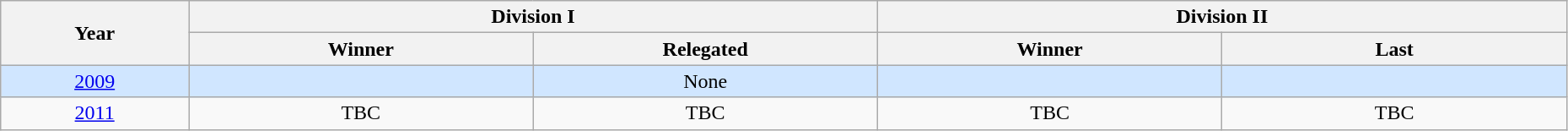<table class="wikitable" width="98%" style="text-align:center;">
<tr>
<th rowspan="2">Year</th>
<th colspan="2">Division I</th>
<th colspan="2">Division II</th>
</tr>
<tr>
<th width=22%>Winner</th>
<th width=22%>Relegated</th>
<th width=22%>Winner</th>
<th width=22%>Last</th>
</tr>
<tr style="background: #D0E6FF;">
<td align="center"><a href='#'>2009</a></td>
<td></td>
<td>None</td>
<td></td>
<td></td>
</tr>
<tr>
<td><a href='#'>2011</a></td>
<td>TBC</td>
<td>TBC</td>
<td>TBC</td>
<td>TBC</td>
</tr>
</table>
